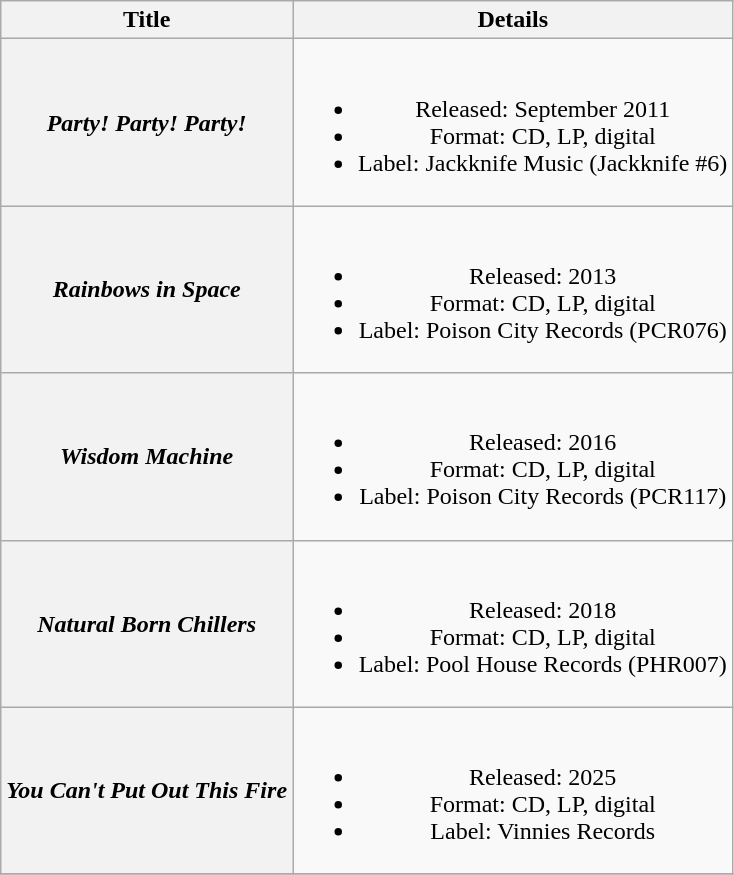<table class="wikitable plainrowheaders" style="text-align:center;" border="1">
<tr>
<th>Title</th>
<th>Details</th>
</tr>
<tr>
<th scope="row"><em>Party! Party! Party!</em></th>
<td><br><ul><li>Released: September 2011</li><li>Format: CD, LP, digital</li><li>Label: Jackknife Music (Jackknife #6)</li></ul></td>
</tr>
<tr>
<th scope="row"><em>Rainbows in Space</em></th>
<td><br><ul><li>Released: 2013</li><li>Format: CD, LP, digital</li><li>Label: Poison City Records (PCR076)</li></ul></td>
</tr>
<tr>
<th scope="row"><em>Wisdom Machine</em></th>
<td><br><ul><li>Released: 2016</li><li>Format: CD, LP, digital</li><li>Label: Poison City Records (PCR117)</li></ul></td>
</tr>
<tr>
<th scope="row"><em>Natural Born Chillers</em></th>
<td><br><ul><li>Released: 2018</li><li>Format: CD, LP, digital</li><li>Label: Pool House Records (PHR007)</li></ul></td>
</tr>
<tr>
<th scope="row"><em>You Can't Put Out This Fire</em></th>
<td><br><ul><li>Released: 2025</li><li>Format: CD, LP, digital</li><li>Label: Vinnies Records</li></ul></td>
</tr>
<tr>
</tr>
</table>
